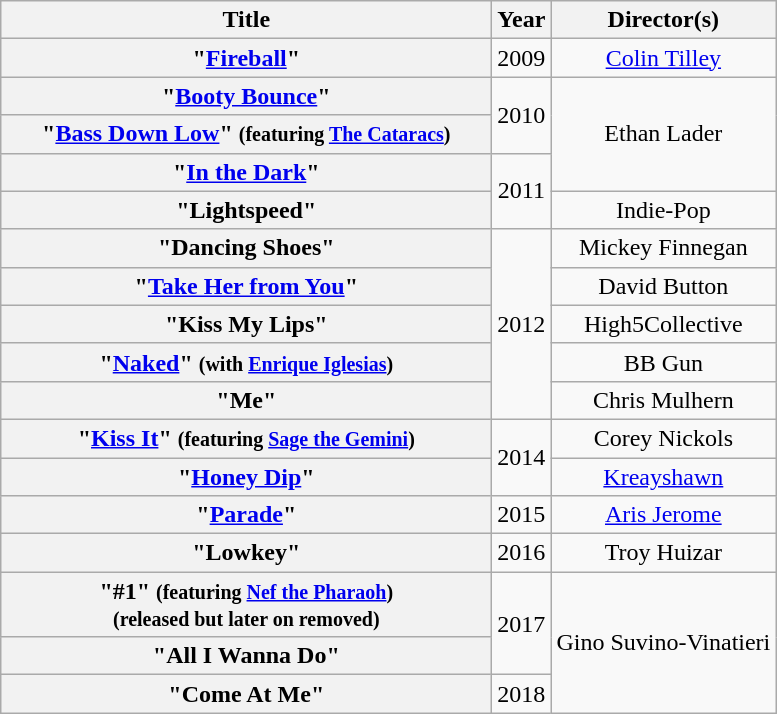<table class="wikitable plainrowheaders" style="text-align:center;">
<tr>
<th scope="col" style="width:20em;">Title</th>
<th scope="col">Year</th>
<th scope="col">Director(s)</th>
</tr>
<tr>
<th scope="row">"<a href='#'>Fireball</a>"</th>
<td>2009</td>
<td><a href='#'>Colin Tilley</a></td>
</tr>
<tr>
<th scope="row">"<a href='#'>Booty Bounce</a>"</th>
<td rowspan="2">2010</td>
<td rowspan="3">Ethan Lader</td>
</tr>
<tr>
<th scope="row">"<a href='#'>Bass Down Low</a>" <small>(featuring <a href='#'>The Cataracs</a>)</small></th>
</tr>
<tr>
<th scope="row">"<a href='#'>In the Dark</a>"</th>
<td rowspan="2">2011</td>
</tr>
<tr>
<th scope="row">"Lightspeed"</th>
<td>Indie-Pop</td>
</tr>
<tr>
<th scope="row">"Dancing Shoes"</th>
<td rowspan="5">2012</td>
<td>Mickey Finnegan</td>
</tr>
<tr>
<th scope="row">"<a href='#'>Take Her from You</a>"</th>
<td>David Button</td>
</tr>
<tr>
<th scope="row">"Kiss My Lips"</th>
<td>High5Collective</td>
</tr>
<tr>
<th scope="row">"<a href='#'>Naked</a>" <small>(with <a href='#'>Enrique Iglesias</a>)</small></th>
<td>BB Gun</td>
</tr>
<tr>
<th scope="row">"Me"</th>
<td>Chris Mulhern</td>
</tr>
<tr>
<th scope="row">"<a href='#'>Kiss It</a>" <small>(featuring <a href='#'>Sage the Gemini</a>)</small></th>
<td rowspan="2">2014</td>
<td>Corey Nickols</td>
</tr>
<tr>
<th scope="row">"<a href='#'>Honey Dip</a>"</th>
<td><a href='#'>Kreayshawn</a></td>
</tr>
<tr>
<th scope="row">"<a href='#'>Parade</a>"</th>
<td rowspan="1">2015</td>
<td><a href='#'>Aris Jerome</a></td>
</tr>
<tr>
<th scope="row">"Lowkey"</th>
<td rowspan="1">2016</td>
<td>Troy Huizar</td>
</tr>
<tr>
<th scope="row">"#1" <small>(featuring <a href='#'>Nef the Pharaoh</a>) <br> (released but later on removed)</small></th>
<td rowspan="2">2017</td>
<td rowspan="3">Gino Suvino-Vinatieri</td>
</tr>
<tr>
<th scope="row">"All I Wanna Do"</th>
</tr>
<tr>
<th scope="row">"Come At Me"</th>
<td rowspan="1">2018</td>
</tr>
</table>
